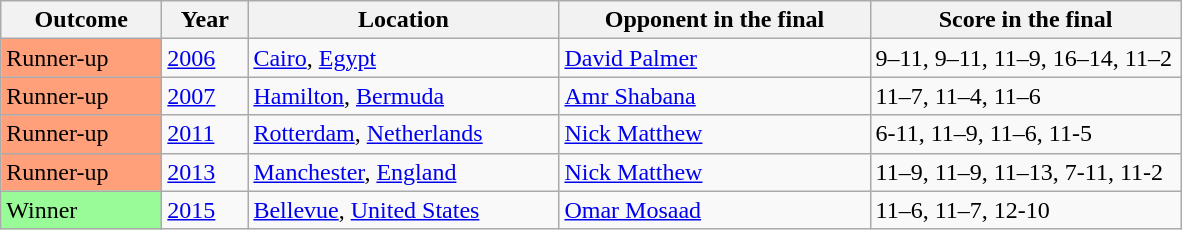<table class="sortable wikitable">
<tr>
<th width="100">Outcome</th>
<th width="50">Year</th>
<th width="200">Location</th>
<th width="200">Opponent in the final</th>
<th width="200">Score in the final</th>
</tr>
<tr>
<td bgcolor="ffa07a">Runner-up</td>
<td><a href='#'>2006</a></td>
<td><a href='#'>Cairo</a>, <a href='#'>Egypt</a></td>
<td>   <a href='#'>David Palmer</a></td>
<td>9–11, 9–11, 11–9, 16–14, 11–2</td>
</tr>
<tr>
<td bgcolor="ffa07a">Runner-up</td>
<td><a href='#'>2007</a></td>
<td><a href='#'>Hamilton</a>, <a href='#'>Bermuda</a></td>
<td>   <a href='#'>Amr Shabana</a></td>
<td>11–7, 11–4, 11–6</td>
</tr>
<tr>
<td bgcolor="ffa07a">Runner-up</td>
<td><a href='#'>2011</a></td>
<td><a href='#'>Rotterdam</a>, <a href='#'>Netherlands</a></td>
<td>   <a href='#'>Nick Matthew</a></td>
<td>6-11, 11–9, 11–6, 11-5</td>
</tr>
<tr>
<td bgcolor="ffa07a">Runner-up</td>
<td><a href='#'>2013</a></td>
<td><a href='#'>Manchester</a>, <a href='#'>England</a></td>
<td>   <a href='#'>Nick Matthew</a></td>
<td>11–9, 11–9, 11–13, 7-11, 11-2</td>
</tr>
<tr>
<td bgcolor="98FB98">Winner</td>
<td><a href='#'>2015</a></td>
<td><a href='#'>Bellevue</a>, <a href='#'>United States</a></td>
<td>   <a href='#'>Omar Mosaad</a></td>
<td>11–6, 11–7, 12-10</td>
</tr>
</table>
